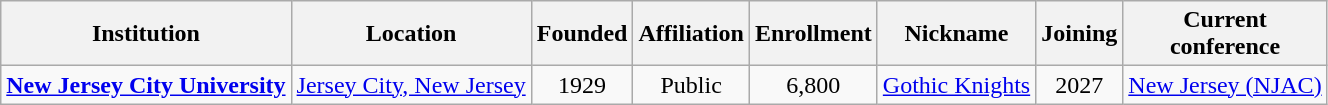<table class="wikitable sortable" style="text-align:center;">
<tr>
<th>Institution</th>
<th>Location</th>
<th>Founded</th>
<th>Affiliation</th>
<th>Enrollment</th>
<th>Nickname</th>
<th>Joining</th>
<th>Current<br>conference</th>
</tr>
<tr>
<td><strong><a href='#'>New Jersey City University</a></strong></td>
<td><a href='#'>Jersey City, New Jersey</a></td>
<td>1929</td>
<td>Public</td>
<td>6,800</td>
<td><a href='#'>Gothic Knights</a></td>
<td>2027</td>
<td><a href='#'>New Jersey (NJAC)</a></td>
</tr>
</table>
